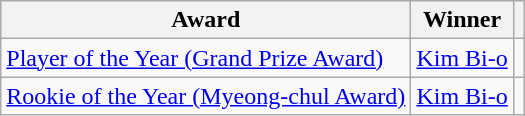<table class="wikitable">
<tr>
<th>Award</th>
<th>Winner</th>
<th></th>
</tr>
<tr>
<td><a href='#'>Player of the Year (Grand Prize Award)</a></td>
<td> <a href='#'>Kim Bi-o</a></td>
<td></td>
</tr>
<tr>
<td><a href='#'>Rookie of the Year (Myeong-chul Award)</a></td>
<td> <a href='#'>Kim Bi-o</a></td>
<td></td>
</tr>
</table>
